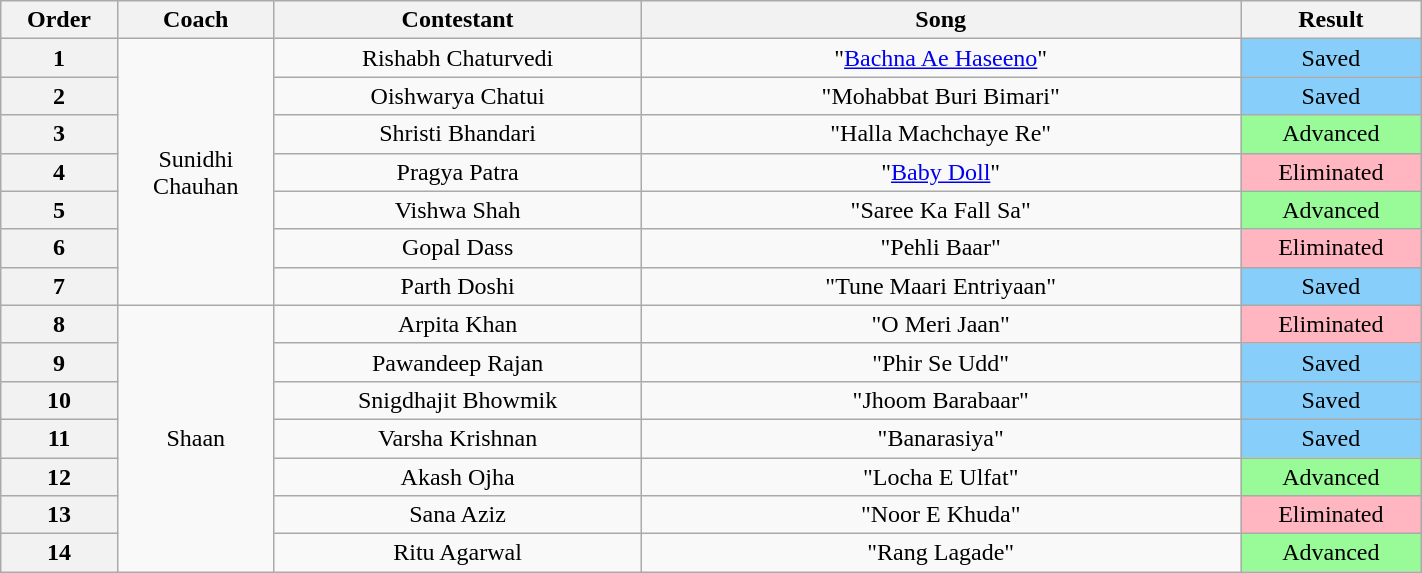<table class="wikitable" style="width:75%; text-align:center;">
<tr>
<th width="040">Order</th>
<th width="060">Coach</th>
<th width="150">Contestant</th>
<th width="250">Song</th>
<th width="070">Result</th>
</tr>
<tr>
<th>1</th>
<td rowspan=7>Sunidhi Chauhan</td>
<td>Rishabh Chaturvedi</td>
<td>"<a href='#'>Bachna Ae Haseeno</a>"</td>
<td bgcolor="87CEFA">Saved</td>
</tr>
<tr>
<th>2</th>
<td>Oishwarya Chatui</td>
<td>"Mohabbat Buri Bimari"</td>
<td bgcolor="87CEFA">Saved</td>
</tr>
<tr>
<th>3</th>
<td>Shristi Bhandari</td>
<td>"Halla Machchaye Re"</td>
<td bgcolor="98FB98">Advanced</td>
</tr>
<tr>
<th>4</th>
<td>Pragya Patra</td>
<td>"<a href='#'>Baby Doll</a>"</td>
<td bgcolor="FFB6C1">Eliminated</td>
</tr>
<tr>
<th>5</th>
<td>Vishwa Shah</td>
<td>"Saree Ka Fall Sa"</td>
<td bgcolor="98FB98">Advanced</td>
</tr>
<tr>
<th>6</th>
<td>Gopal Dass</td>
<td>"Pehli Baar"</td>
<td bgcolor="FFB6C1">Eliminated</td>
</tr>
<tr>
<th>7</th>
<td>Parth Doshi</td>
<td>"Tune Maari Entriyaan"</td>
<td bgcolor="87CEFA">Saved</td>
</tr>
<tr>
<th>8</th>
<td rowspan=7>Shaan</td>
<td>Arpita Khan</td>
<td>"O Meri Jaan"</td>
<td bgcolor="FFB6C1">Eliminated</td>
</tr>
<tr>
<th>9</th>
<td>Pawandeep Rajan</td>
<td>"Phir Se Udd"</td>
<td bgcolor="87CEFA">Saved</td>
</tr>
<tr>
<th>10</th>
<td>Snigdhajit Bhowmik</td>
<td>"Jhoom Barabaar"</td>
<td bgcolor="87CEFA">Saved</td>
</tr>
<tr>
<th>11</th>
<td>Varsha Krishnan</td>
<td>"Banarasiya"</td>
<td bgcolor="87CEFA">Saved</td>
</tr>
<tr>
<th>12</th>
<td>Akash Ojha</td>
<td>"Locha E Ulfat"</td>
<td bgcolor="98FB98">Advanced</td>
</tr>
<tr>
<th>13</th>
<td>Sana Aziz</td>
<td>"Noor E Khuda"</td>
<td bgcolor="FFB6C1">Eliminated</td>
</tr>
<tr>
<th>14</th>
<td>Ritu Agarwal</td>
<td>"Rang Lagade"</td>
<td bgcolor="98FB98">Advanced</td>
</tr>
</table>
